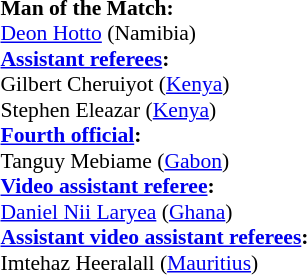<table style="width:100%; font-size:90%;">
<tr>
<td><br><strong>Man of the Match:</strong><br><a href='#'>Deon Hotto</a> (Namibia)<br><strong><a href='#'>Assistant referees</a>:</strong><br>Gilbert Cheruiyot (<a href='#'>Kenya</a>)<br>Stephen Eleazar (<a href='#'>Kenya</a>)<br><strong><a href='#'>Fourth official</a>:</strong><br>Tanguy Mebiame (<a href='#'>Gabon</a>)<br><strong><a href='#'>Video assistant referee</a>:</strong><br><a href='#'>Daniel Nii Laryea</a> (<a href='#'>Ghana</a>)<br><strong><a href='#'>Assistant video assistant referees</a>:</strong><br>Imtehaz Heeralall (<a href='#'>Mauritius</a>)</td>
</tr>
</table>
